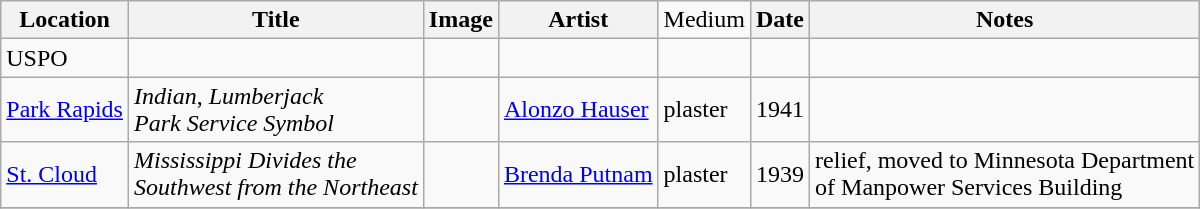<table class="wikitable sortable">
<tr>
<th>Location</th>
<th>Title</th>
<th>Image</th>
<th>Artist</th>
<td>Medium</td>
<th>Date</th>
<th>Notes</th>
</tr>
<tr>
<td>USPO</td>
<td></td>
<td></td>
<td></td>
<td></td>
<td></td>
<td></td>
</tr>
<tr>
<td><a href='#'>Park Rapids</a></td>
<td><em>Indian</em>, <em>Lumberjack</em><br><em>Park Service Symbol</em></td>
<td></td>
<td><a href='#'>Alonzo Hauser</a></td>
<td>plaster</td>
<td>1941</td>
<td></td>
</tr>
<tr>
<td><a href='#'>St. Cloud</a></td>
<td><em>Mississippi Divides the<br>Southwest from the Northeast</em></td>
<td></td>
<td><a href='#'>Brenda Putnam</a></td>
<td>plaster</td>
<td>1939</td>
<td>relief, moved to Minnesota Department<br>of Manpower Services Building</td>
</tr>
<tr>
</tr>
</table>
